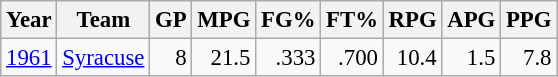<table class="wikitable sortable" style="font-size:95%; text-align:right;">
<tr>
<th>Year</th>
<th>Team</th>
<th>GP</th>
<th>MPG</th>
<th>FG%</th>
<th>FT%</th>
<th>RPG</th>
<th>APG</th>
<th>PPG</th>
</tr>
<tr>
<td style="text-align:left;"><a href='#'>1961</a></td>
<td style="text-align:left;"><a href='#'>Syracuse</a></td>
<td>8</td>
<td>21.5</td>
<td>.333</td>
<td>.700</td>
<td>10.4</td>
<td>1.5</td>
<td>7.8</td>
</tr>
</table>
